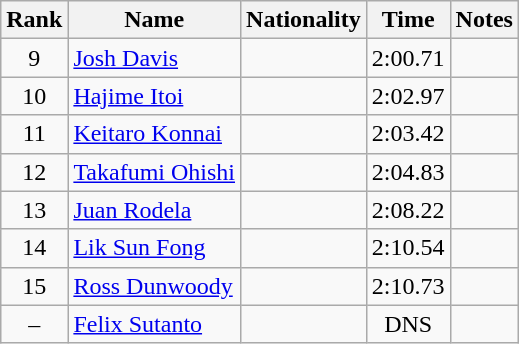<table class="wikitable sortable" style="text-align:center">
<tr>
<th>Rank</th>
<th>Name</th>
<th>Nationality</th>
<th>Time</th>
<th>Notes</th>
</tr>
<tr>
<td>9</td>
<td align=left><a href='#'>Josh Davis</a></td>
<td align=left></td>
<td>2:00.71</td>
<td></td>
</tr>
<tr>
<td>10</td>
<td align=left><a href='#'>Hajime Itoi</a></td>
<td align=left></td>
<td>2:02.97</td>
<td></td>
</tr>
<tr>
<td>11</td>
<td align=left><a href='#'>Keitaro Konnai</a></td>
<td align=left></td>
<td>2:03.42</td>
<td></td>
</tr>
<tr>
<td>12</td>
<td align=left><a href='#'>Takafumi Ohishi</a></td>
<td align=left></td>
<td>2:04.83</td>
<td></td>
</tr>
<tr>
<td>13</td>
<td align=left><a href='#'>Juan Rodela</a></td>
<td align=left></td>
<td>2:08.22</td>
<td></td>
</tr>
<tr>
<td>14</td>
<td align=left><a href='#'>Lik Sun Fong</a></td>
<td align=left></td>
<td>2:10.54</td>
<td></td>
</tr>
<tr>
<td>15</td>
<td align=left><a href='#'>Ross Dunwoody</a></td>
<td align=left></td>
<td>2:10.73</td>
<td></td>
</tr>
<tr>
<td>–</td>
<td align=left><a href='#'>Felix Sutanto</a></td>
<td align=left></td>
<td>DNS</td>
<td></td>
</tr>
</table>
